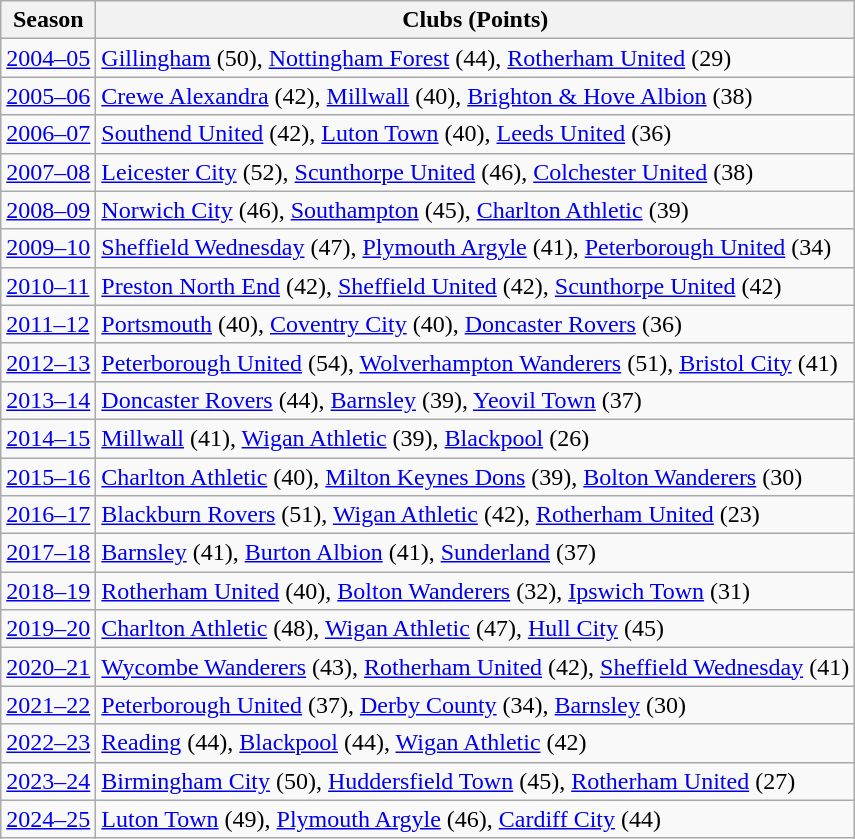<table class="wikitable" style="text-align:left;">
<tr>
<th>Season</th>
<th>Clubs (Points)</th>
</tr>
<tr>
<td><a href='#'>2004–05</a></td>
<td><a href='#'>Gillingham</a> (50), <a href='#'>Nottingham Forest</a> (44), <a href='#'>Rotherham United</a> (29)</td>
</tr>
<tr>
<td><a href='#'>2005–06</a></td>
<td><a href='#'>Crewe Alexandra</a> (42), <a href='#'>Millwall</a> (40), <a href='#'>Brighton & Hove Albion</a> (38)</td>
</tr>
<tr>
<td><a href='#'>2006–07</a></td>
<td><a href='#'>Southend United</a> (42), <a href='#'>Luton Town</a> (40), <a href='#'>Leeds United</a> (36)</td>
</tr>
<tr>
<td><a href='#'>2007–08</a></td>
<td><a href='#'>Leicester City</a> (52), <a href='#'>Scunthorpe United</a> (46), <a href='#'>Colchester United</a> (38)</td>
</tr>
<tr>
<td><a href='#'>2008–09</a></td>
<td><a href='#'>Norwich City</a> (46), <a href='#'>Southampton</a> (45), <a href='#'>Charlton Athletic</a> (39)</td>
</tr>
<tr>
<td><a href='#'>2009–10</a></td>
<td><a href='#'>Sheffield Wednesday</a> (47), <a href='#'>Plymouth Argyle</a> (41), <a href='#'>Peterborough United</a> (34)</td>
</tr>
<tr>
<td><a href='#'>2010–11</a></td>
<td><a href='#'>Preston North End</a> (42), <a href='#'>Sheffield United</a> (42), <a href='#'>Scunthorpe United</a> (42)</td>
</tr>
<tr>
<td><a href='#'>2011–12</a></td>
<td><a href='#'>Portsmouth</a> (40), <a href='#'>Coventry City</a> (40), <a href='#'>Doncaster Rovers</a> (36)</td>
</tr>
<tr>
<td><a href='#'>2012–13</a></td>
<td><a href='#'>Peterborough United</a> (54), <a href='#'>Wolverhampton Wanderers</a> (51), <a href='#'>Bristol City</a> (41)</td>
</tr>
<tr>
<td><a href='#'>2013–14</a></td>
<td><a href='#'>Doncaster Rovers</a> (44), <a href='#'>Barnsley</a> (39), <a href='#'>Yeovil Town</a> (37)</td>
</tr>
<tr>
<td><a href='#'>2014–15</a></td>
<td><a href='#'>Millwall</a> (41), <a href='#'>Wigan Athletic</a> (39), <a href='#'>Blackpool</a> (26)</td>
</tr>
<tr>
<td><a href='#'>2015–16</a></td>
<td><a href='#'>Charlton Athletic</a> (40), <a href='#'>Milton Keynes Dons</a> (39), <a href='#'>Bolton Wanderers</a> (30)</td>
</tr>
<tr>
<td><a href='#'>2016–17</a></td>
<td><a href='#'>Blackburn Rovers</a> (51), <a href='#'>Wigan Athletic</a> (42), <a href='#'>Rotherham United</a> (23)</td>
</tr>
<tr>
<td><a href='#'>2017–18</a></td>
<td><a href='#'>Barnsley</a> (41), <a href='#'>Burton Albion</a> (41), <a href='#'>Sunderland</a> (37)</td>
</tr>
<tr>
<td><a href='#'>2018–19</a></td>
<td><a href='#'>Rotherham United</a> (40), <a href='#'>Bolton Wanderers</a> (32), <a href='#'>Ipswich Town</a> (31)</td>
</tr>
<tr>
<td><a href='#'>2019–20</a></td>
<td><a href='#'>Charlton Athletic</a> (48), <a href='#'>Wigan Athletic</a> (47), <a href='#'>Hull City</a> (45)</td>
</tr>
<tr>
<td><a href='#'>2020–21</a></td>
<td><a href='#'>Wycombe Wanderers</a> (43), <a href='#'>Rotherham United</a> (42), <a href='#'>Sheffield Wednesday</a> (41)</td>
</tr>
<tr>
<td><a href='#'>2021–22</a></td>
<td><a href='#'>Peterborough United</a> (37), <a href='#'>Derby County</a> (34), <a href='#'>Barnsley</a> (30)</td>
</tr>
<tr>
<td><a href='#'>2022–23</a></td>
<td><a href='#'>Reading</a> (44), <a href='#'>Blackpool</a> (44), <a href='#'>Wigan Athletic</a> (42)</td>
</tr>
<tr>
<td><a href='#'>2023–24</a></td>
<td><a href='#'>Birmingham City</a> (50), <a href='#'>Huddersfield Town</a> (45), <a href='#'>Rotherham United</a> (27)</td>
</tr>
<tr>
<td><a href='#'>2024–25</a></td>
<td><a href='#'>Luton Town</a> (49), <a href='#'>Plymouth Argyle</a> (46), <a href='#'>Cardiff City</a> (44)</td>
</tr>
</table>
